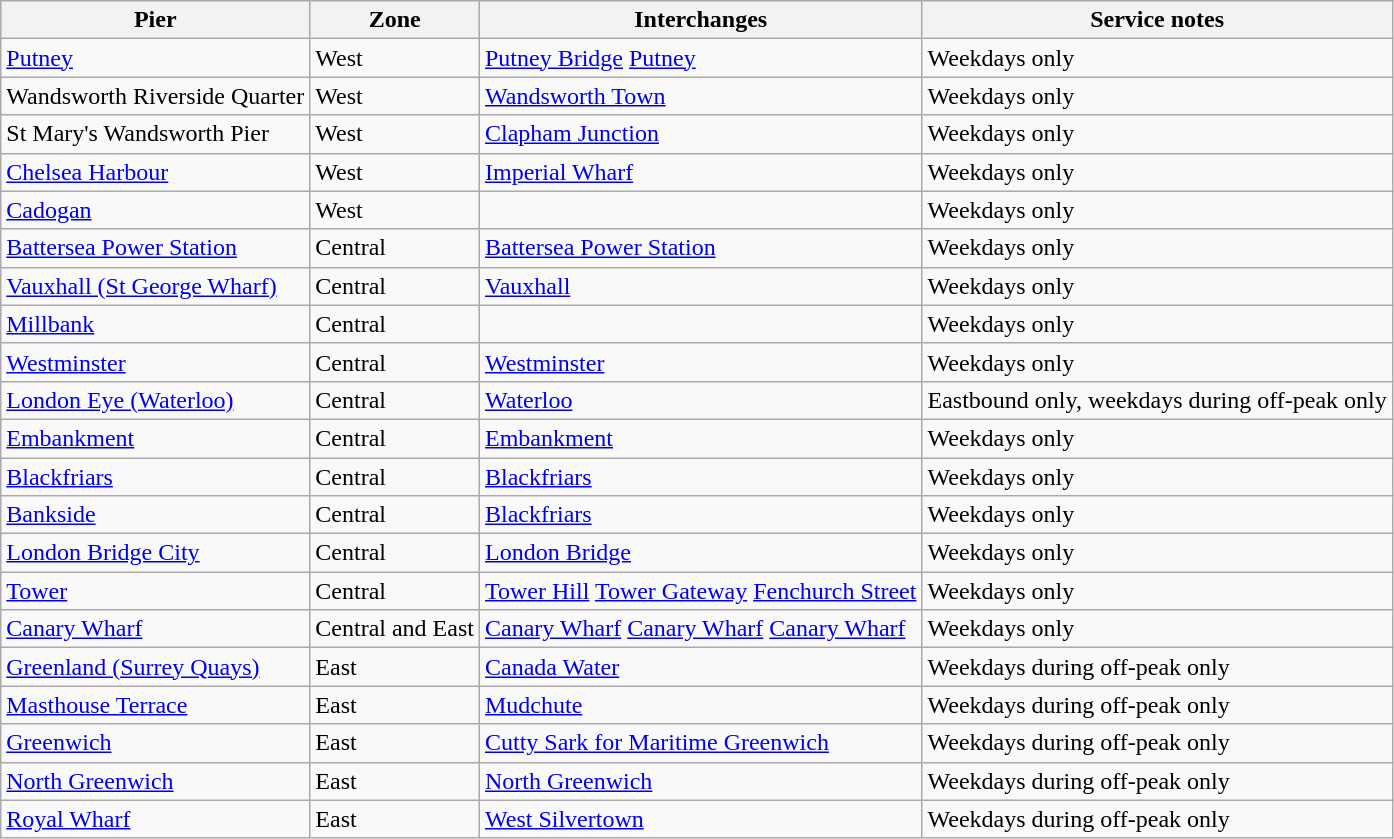<table class="wikitable sortable">
<tr>
<th>Pier</th>
<th>Zone</th>
<th>Interchanges</th>
<th>Service notes</th>
</tr>
<tr>
<td><a href='#'>Putney</a></td>
<td>West</td>
<td> <a href='#'>Putney Bridge</a>   <a href='#'>Putney</a></td>
<td>Weekdays only</td>
</tr>
<tr>
<td>Wandsworth Riverside Quarter</td>
<td>West</td>
<td> <a href='#'>Wandsworth Town</a></td>
<td>Weekdays only</td>
</tr>
<tr>
<td>St Mary's Wandsworth Pier</td>
<td>West</td>
<td>  <a href='#'>Clapham Junction</a></td>
<td>Weekdays only</td>
</tr>
<tr>
<td><a href='#'>Chelsea Harbour</a></td>
<td>West</td>
<td>  <a href='#'>Imperial Wharf</a></td>
<td>Weekdays only</td>
</tr>
<tr>
<td><a href='#'>Cadogan</a></td>
<td>West</td>
<td></td>
<td>Weekdays only</td>
</tr>
<tr>
<td><a href='#'>Battersea Power Station</a></td>
<td>Central</td>
<td> <a href='#'>Battersea Power Station</a></td>
<td>Weekdays only</td>
</tr>
<tr>
<td><a href='#'>Vauxhall (St George Wharf)</a></td>
<td>Central</td>
<td>  <a href='#'>Vauxhall</a></td>
<td>Weekdays only</td>
</tr>
<tr>
<td><a href='#'>Millbank</a></td>
<td>Central</td>
<td></td>
<td>Weekdays only</td>
</tr>
<tr>
<td><a href='#'>Westminster</a></td>
<td>Central</td>
<td> <a href='#'>Westminster</a></td>
<td>Weekdays only</td>
</tr>
<tr>
<td><a href='#'>London Eye (Waterloo)</a></td>
<td>Central</td>
<td>  <a href='#'>Waterloo</a></td>
<td>Eastbound only, weekdays during off-peak only</td>
</tr>
<tr>
<td><a href='#'>Embankment</a></td>
<td>Central</td>
<td> <a href='#'>Embankment</a></td>
<td>Weekdays only</td>
</tr>
<tr>
<td><a href='#'>Blackfriars</a></td>
<td>Central</td>
<td>  <a href='#'>Blackfriars</a></td>
<td>Weekdays only</td>
</tr>
<tr>
<td><a href='#'>Bankside</a></td>
<td>Central</td>
<td>  <a href='#'>Blackfriars</a></td>
<td>Weekdays only</td>
</tr>
<tr>
<td><a href='#'>London Bridge City</a></td>
<td>Central</td>
<td>  <a href='#'>London Bridge</a></td>
<td>Weekdays only</td>
</tr>
<tr>
<td><a href='#'>Tower</a></td>
<td>Central</td>
<td> <a href='#'>Tower Hill</a>  <a href='#'>Tower Gateway</a>  <a href='#'>Fenchurch Street</a></td>
<td>Weekdays only</td>
</tr>
<tr>
<td><a href='#'>Canary Wharf</a></td>
<td>Central and East</td>
<td> <a href='#'>Canary Wharf</a>  <a href='#'>Canary Wharf</a>  <a href='#'>Canary Wharf</a></td>
<td>Weekdays only</td>
</tr>
<tr>
<td><a href='#'>Greenland (Surrey Quays)</a></td>
<td>East</td>
<td>  <a href='#'>Canada Water</a></td>
<td>Weekdays during off-peak only</td>
</tr>
<tr>
<td><a href='#'>Masthouse Terrace</a></td>
<td>East</td>
<td> <a href='#'>Mudchute</a></td>
<td>Weekdays during off-peak only</td>
</tr>
<tr>
<td><a href='#'>Greenwich</a></td>
<td>East</td>
<td> <a href='#'>Cutty Sark for Maritime Greenwich</a></td>
<td>Weekdays during off-peak only</td>
</tr>
<tr>
<td><a href='#'>North Greenwich</a></td>
<td>East</td>
<td> <a href='#'>North Greenwich</a></td>
<td>Weekdays during off-peak only</td>
</tr>
<tr>
<td><a href='#'>Royal Wharf</a></td>
<td>East</td>
<td> <a href='#'>West Silvertown</a></td>
<td>Weekdays during off-peak only</td>
</tr>
</table>
